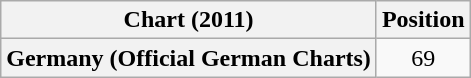<table class="wikitable sortable plainrowheaders" style="text-align:center">
<tr>
<th scope="col">Chart (2011)</th>
<th scope="col">Position</th>
</tr>
<tr>
<th scope="row">Germany (Official German Charts)</th>
<td style="text-align:center;">69</td>
</tr>
</table>
